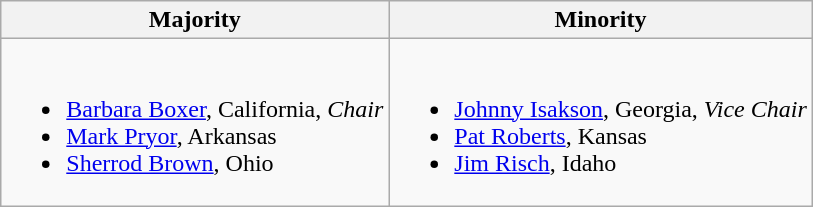<table class=wikitable>
<tr>
<th>Majority</th>
<th>Minority</th>
</tr>
<tr>
<td><br><ul><li><a href='#'>Barbara Boxer</a>, California, <em>Chair</em></li><li><a href='#'>Mark Pryor</a>, Arkansas</li><li><a href='#'>Sherrod Brown</a>, Ohio</li></ul></td>
<td><br><ul><li><a href='#'>Johnny Isakson</a>, Georgia, <em>Vice Chair</em></li><li><a href='#'>Pat Roberts</a>, Kansas</li><li><a href='#'>Jim Risch</a>, Idaho</li></ul></td>
</tr>
</table>
